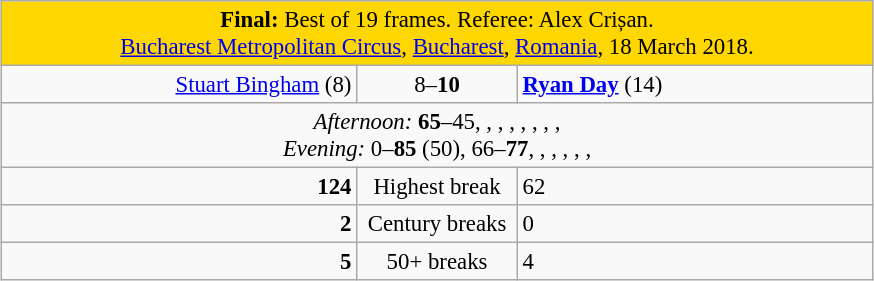<table class="wikitable" style="font-size: 95%; margin: 1em auto 1em auto;">
<tr>
<td colspan="3" align="center" bgcolor="#ffd700"><strong>Final:</strong> Best of 19 frames. Referee: Alex Crișan. <br><a href='#'>Bucharest Metropolitan Circus</a>, <a href='#'>Bucharest</a>, <a href='#'>Romania</a>, 18 March 2018.</td>
</tr>
<tr>
<td width="230" align="right"><a href='#'>Stuart Bingham</a> (8)<br></td>
<td width="100" align="center">8–<strong>10</strong></td>
<td width="230"><strong><a href='#'>Ryan Day</a></strong> (14)<br></td>
</tr>
<tr>
<td colspan="3" align="center" style="font-size: 100%"><em>Afternoon:</em> <strong>65</strong>–45, , , , , , , ,  <br><em>Evening:</em> 0–<strong>85</strong> (50), 66–<strong>77</strong>, , , ,  , , </td>
</tr>
<tr>
<td align="right"><strong>124</strong></td>
<td align="center">Highest break</td>
<td>62</td>
</tr>
<tr>
<td align="right"><strong>2</strong></td>
<td align="center">Century breaks</td>
<td>0</td>
</tr>
<tr>
<td align="right"><strong>5</strong></td>
<td align="center">50+ breaks</td>
<td>4</td>
</tr>
</table>
